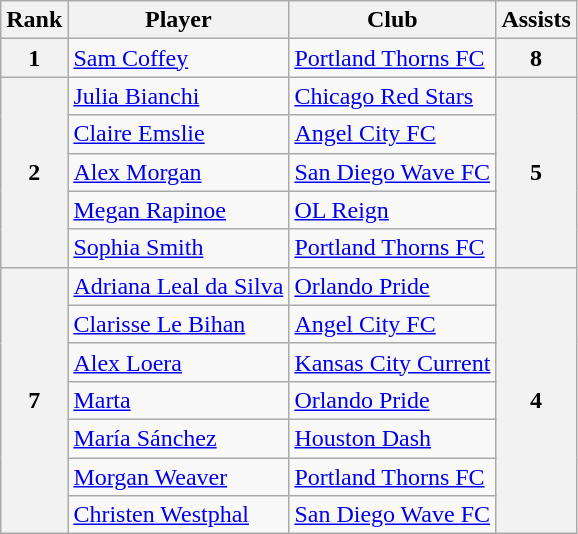<table class="wikitable">
<tr>
<th scope="col">Rank</th>
<th scope="col">Player</th>
<th scope="col">Club</th>
<th scope="col">Assists</th>
</tr>
<tr>
<th scope="row">1</th>
<td> <a href='#'>Sam Coffey</a></td>
<td><a href='#'>Portland Thorns FC</a></td>
<th scope="row">8</th>
</tr>
<tr>
<th rowspan=5 scope="row">2</th>
<td> <a href='#'>Julia Bianchi</a></td>
<td><a href='#'>Chicago Red Stars</a></td>
<th rowspan=5 scope="row">5</th>
</tr>
<tr>
<td> <a href='#'>Claire Emslie</a></td>
<td><a href='#'>Angel City FC</a></td>
</tr>
<tr>
<td> <a href='#'>Alex Morgan</a></td>
<td><a href='#'>San Diego Wave FC</a></td>
</tr>
<tr>
<td> <a href='#'>Megan Rapinoe</a></td>
<td><a href='#'>OL Reign</a></td>
</tr>
<tr>
<td> <a href='#'>Sophia Smith</a></td>
<td><a href='#'>Portland Thorns FC</a></td>
</tr>
<tr>
<th rowspan=7 scope="row">7</th>
<td> <a href='#'>Adriana Leal da Silva</a></td>
<td><a href='#'>Orlando Pride</a></td>
<th rowspan=7 scope="row">4</th>
</tr>
<tr>
<td> <a href='#'>Clarisse Le Bihan</a></td>
<td><a href='#'>Angel City FC</a></td>
</tr>
<tr>
<td> <a href='#'>Alex Loera</a></td>
<td><a href='#'>Kansas City Current</a></td>
</tr>
<tr>
<td> <a href='#'>Marta</a></td>
<td><a href='#'>Orlando Pride</a></td>
</tr>
<tr>
<td> <a href='#'>María Sánchez</a></td>
<td><a href='#'>Houston Dash</a></td>
</tr>
<tr>
<td> <a href='#'>Morgan Weaver</a></td>
<td><a href='#'>Portland Thorns FC</a></td>
</tr>
<tr>
<td> <a href='#'>Christen Westphal</a></td>
<td><a href='#'>San Diego Wave FC</a><br></td>
</tr>
</table>
